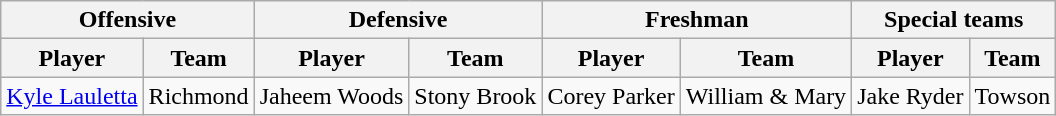<table class="wikitable" border="1">
<tr>
<th colspan="2">Offensive</th>
<th colspan="2">Defensive</th>
<th colspan="2">Freshman</th>
<th colspan="2">Special teams</th>
</tr>
<tr>
<th>Player</th>
<th>Team</th>
<th>Player</th>
<th>Team</th>
<th>Player</th>
<th>Team</th>
<th>Player</th>
<th>Team</th>
</tr>
<tr>
<td><a href='#'>Kyle Lauletta</a></td>
<td>Richmond</td>
<td>Jaheem Woods</td>
<td>Stony Brook</td>
<td>Corey Parker</td>
<td>William & Mary</td>
<td>Jake Ryder</td>
<td>Towson</td>
</tr>
</table>
